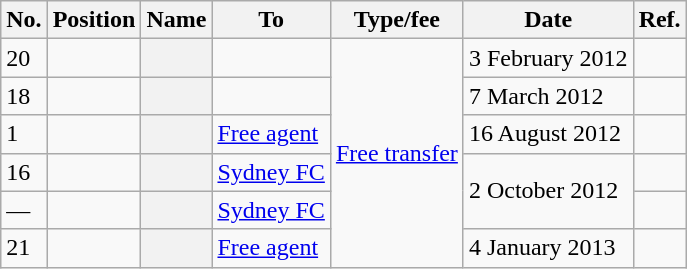<table class="wikitable plainrowheaders sortable" style="text-align:center; text-align:left">
<tr>
<th>No.</th>
<th>Position</th>
<th>Name</th>
<th>To</th>
<th>Type/fee</th>
<th>Date</th>
<th>Ref.</th>
</tr>
<tr>
<td>20</td>
<td></td>
<th scope="row"></th>
<td></td>
<td rowspan="6"><a href='#'>Free transfer</a></td>
<td>3 February 2012</td>
<td></td>
</tr>
<tr>
<td>18</td>
<td></td>
<th scope="row"></th>
<td></td>
<td>7 March 2012</td>
<td></td>
</tr>
<tr>
<td>1</td>
<td></td>
<th scope="row"></th>
<td><a href='#'>Free agent</a></td>
<td>16 August 2012</td>
<td></td>
</tr>
<tr>
<td>16</td>
<td></td>
<th scope="row"></th>
<td><a href='#'>Sydney FC</a></td>
<td rowspan="2">2 October 2012</td>
<td></td>
</tr>
<tr>
<td>—</td>
<td></td>
<th scope="row"></th>
<td><a href='#'>Sydney FC</a></td>
<td></td>
</tr>
<tr>
<td>21</td>
<td></td>
<th scope="row"></th>
<td><a href='#'>Free agent</a></td>
<td>4 January 2013</td>
<td></td>
</tr>
</table>
